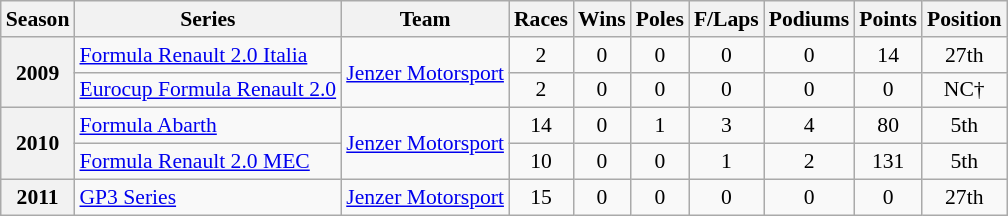<table class="wikitable" style="font-size: 90%; text-align:center">
<tr>
<th>Season</th>
<th>Series</th>
<th>Team</th>
<th>Races</th>
<th>Wins</th>
<th>Poles</th>
<th>F/Laps</th>
<th>Podiums</th>
<th>Points</th>
<th>Position</th>
</tr>
<tr>
<th rowspan="2">2009</th>
<td align=left nowrap><a href='#'>Formula Renault 2.0 Italia</a></td>
<td rowspan="2" align="left" nowrap><a href='#'>Jenzer Motorsport</a></td>
<td>2</td>
<td>0</td>
<td>0</td>
<td>0</td>
<td>0</td>
<td>14</td>
<td>27th</td>
</tr>
<tr>
<td align=left nowrap><a href='#'>Eurocup Formula Renault 2.0</a></td>
<td>2</td>
<td>0</td>
<td>0</td>
<td>0</td>
<td>0</td>
<td>0</td>
<td>NC†</td>
</tr>
<tr>
<th rowspan="2">2010</th>
<td align="left"><a href='#'>Formula Abarth</a></td>
<td rowspan="2" align="left"><a href='#'>Jenzer Motorsport</a></td>
<td>14</td>
<td>0</td>
<td>1</td>
<td>3</td>
<td>4</td>
<td>80</td>
<td>5th</td>
</tr>
<tr>
<td align=left><a href='#'>Formula Renault 2.0 MEC</a></td>
<td>10</td>
<td>0</td>
<td>0</td>
<td>1</td>
<td>2</td>
<td>131</td>
<td>5th</td>
</tr>
<tr>
<th>2011</th>
<td align=left><a href='#'>GP3 Series</a></td>
<td align=left><a href='#'>Jenzer Motorsport</a></td>
<td>15</td>
<td>0</td>
<td>0</td>
<td>0</td>
<td>0</td>
<td>0</td>
<td>27th</td>
</tr>
</table>
